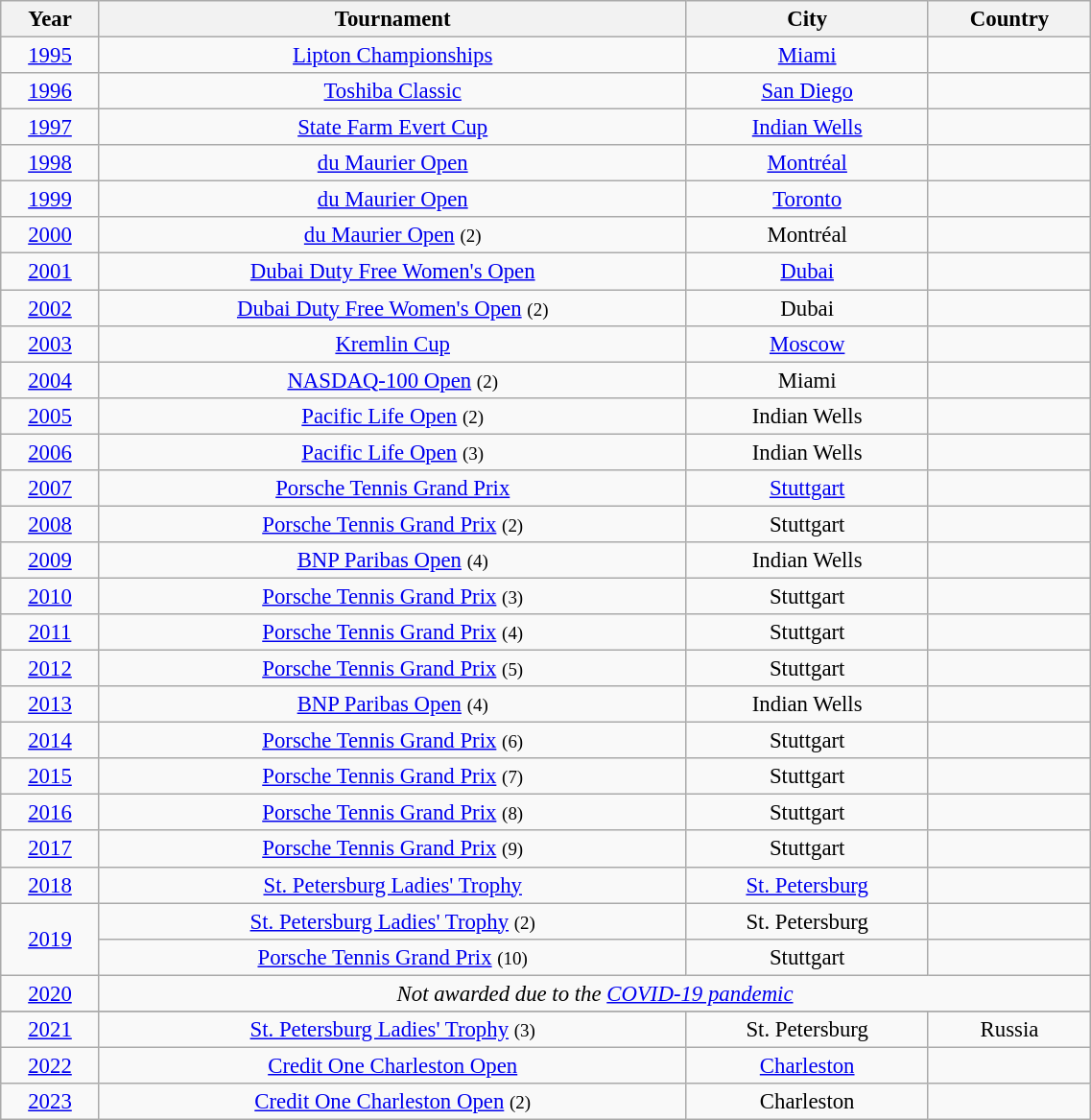<table class="wikitable" style="width: 60%; text-align:center; font-size:95%">
<tr>
<th>Year</th>
<th>Tournament</th>
<th>City</th>
<th>Country</th>
</tr>
<tr>
<td><a href='#'>1995</a></td>
<td><a href='#'>Lipton Championships</a></td>
<td><a href='#'>Miami</a></td>
<td></td>
</tr>
<tr>
<td><a href='#'>1996</a></td>
<td><a href='#'>Toshiba Classic</a></td>
<td><a href='#'>San Diego</a></td>
<td></td>
</tr>
<tr>
<td><a href='#'>1997</a></td>
<td><a href='#'>State Farm Evert Cup</a></td>
<td><a href='#'>Indian Wells</a></td>
<td></td>
</tr>
<tr>
<td><a href='#'>1998</a></td>
<td><a href='#'>du Maurier Open</a></td>
<td><a href='#'>Montréal</a></td>
<td></td>
</tr>
<tr>
<td><a href='#'>1999</a></td>
<td><a href='#'>du Maurier Open</a></td>
<td><a href='#'>Toronto</a></td>
<td></td>
</tr>
<tr>
<td><a href='#'>2000</a></td>
<td><a href='#'>du Maurier Open</a> <small>(2)</small></td>
<td>Montréal</td>
<td></td>
</tr>
<tr>
<td><a href='#'>2001</a></td>
<td><a href='#'>Dubai Duty Free Women's Open</a></td>
<td><a href='#'>Dubai</a></td>
<td></td>
</tr>
<tr>
<td><a href='#'>2002</a></td>
<td><a href='#'>Dubai Duty Free Women's Open</a> <small>(2)</small></td>
<td>Dubai</td>
<td></td>
</tr>
<tr>
<td><a href='#'>2003</a></td>
<td><a href='#'>Kremlin Cup</a></td>
<td><a href='#'>Moscow</a></td>
<td></td>
</tr>
<tr>
<td><a href='#'>2004</a></td>
<td><a href='#'>NASDAQ-100 Open</a> <small>(2)</small></td>
<td>Miami</td>
<td></td>
</tr>
<tr>
<td><a href='#'>2005</a></td>
<td><a href='#'>Pacific Life Open</a> <small>(2)</small></td>
<td>Indian Wells</td>
<td></td>
</tr>
<tr>
<td><a href='#'>2006</a></td>
<td><a href='#'>Pacific Life Open</a> <small>(3)</small></td>
<td>Indian Wells</td>
<td></td>
</tr>
<tr>
<td><a href='#'>2007</a></td>
<td><a href='#'>Porsche Tennis Grand Prix</a></td>
<td><a href='#'>Stuttgart</a></td>
<td></td>
</tr>
<tr>
<td><a href='#'>2008</a></td>
<td><a href='#'>Porsche Tennis Grand Prix</a> <small>(2)</small></td>
<td>Stuttgart</td>
<td></td>
</tr>
<tr>
<td><a href='#'>2009</a></td>
<td><a href='#'>BNP Paribas Open</a> <small>(4)</small></td>
<td>Indian Wells</td>
<td></td>
</tr>
<tr>
<td><a href='#'>2010</a></td>
<td><a href='#'>Porsche Tennis Grand Prix</a> <small>(3)</small></td>
<td>Stuttgart</td>
<td></td>
</tr>
<tr>
<td><a href='#'>2011</a></td>
<td><a href='#'>Porsche Tennis Grand Prix</a> <small>(4)</small></td>
<td>Stuttgart</td>
<td></td>
</tr>
<tr>
<td><a href='#'>2012</a></td>
<td><a href='#'>Porsche Tennis Grand Prix</a> <small>(5)</small></td>
<td>Stuttgart</td>
<td></td>
</tr>
<tr>
<td><a href='#'>2013</a></td>
<td><a href='#'>BNP Paribas Open</a> <small>(4)</small></td>
<td>Indian Wells</td>
<td></td>
</tr>
<tr>
<td><a href='#'>2014</a></td>
<td><a href='#'>Porsche Tennis Grand Prix</a> <small>(6)</small></td>
<td>Stuttgart</td>
<td></td>
</tr>
<tr>
<td><a href='#'>2015</a></td>
<td><a href='#'>Porsche Tennis Grand Prix</a> <small>(7)</small></td>
<td>Stuttgart</td>
<td></td>
</tr>
<tr>
<td><a href='#'>2016</a></td>
<td><a href='#'>Porsche Tennis Grand Prix</a> <small>(8)</small></td>
<td>Stuttgart</td>
<td></td>
</tr>
<tr>
<td><a href='#'>2017</a></td>
<td><a href='#'>Porsche Tennis Grand Prix</a> <small>(9)</small></td>
<td>Stuttgart</td>
<td></td>
</tr>
<tr>
<td><a href='#'>2018</a></td>
<td><a href='#'>St. Petersburg Ladies' Trophy</a></td>
<td><a href='#'>St. Petersburg</a></td>
<td></td>
</tr>
<tr>
<td rowspan=2><a href='#'>2019</a></td>
<td><a href='#'>St. Petersburg Ladies' Trophy</a> <small>(2)</small></td>
<td>St. Petersburg</td>
<td></td>
</tr>
<tr>
<td><a href='#'>Porsche Tennis Grand Prix</a> <small>(10)</small></td>
<td>Stuttgart</td>
<td></td>
</tr>
<tr>
<td><a href='#'>2020</a></td>
<td colspan=3 style="text-align:center;"><em>Not awarded due to the <a href='#'>COVID-19 pandemic</a></em></td>
</tr>
<tr>
</tr>
<tr>
<td><a href='#'>2021</a></td>
<td><a href='#'>St. Petersburg Ladies' Trophy</a> <small>(3)</small></td>
<td>St. Petersburg</td>
<td>Russia</td>
</tr>
<tr>
<td><a href='#'>2022</a></td>
<td><a href='#'>Credit One Charleston Open</a></td>
<td><a href='#'>Charleston</a></td>
<td></td>
</tr>
<tr>
<td><a href='#'>2023</a></td>
<td><a href='#'>Credit One Charleston Open</a> <small>(2)</small></td>
<td>Charleston</td>
<td></td>
</tr>
</table>
